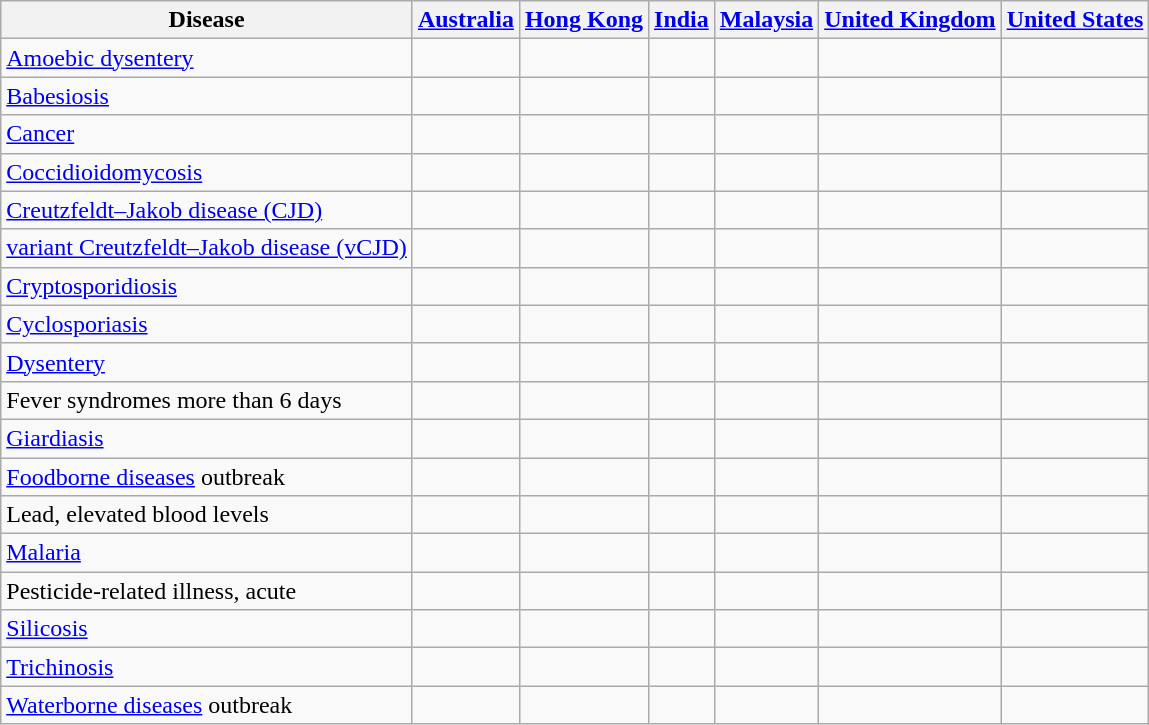<table class="wikitable">
<tr>
<th>Disease</th>
<th><a href='#'>Australia</a></th>
<th><a href='#'>Hong Kong</a></th>
<th><a href='#'>India</a></th>
<th><a href='#'>Malaysia</a></th>
<th><a href='#'>United Kingdom</a></th>
<th><a href='#'>United States</a></th>
</tr>
<tr>
<td><a href='#'>Amoebic dysentery</a></td>
<td></td>
<td></td>
<td></td>
<td></td>
<td></td>
<td></td>
</tr>
<tr>
<td><a href='#'>Babesiosis</a></td>
<td></td>
<td></td>
<td></td>
<td></td>
<td></td>
<td></td>
</tr>
<tr>
<td><a href='#'>Cancer</a></td>
<td></td>
<td></td>
<td></td>
<td></td>
<td></td>
<td></td>
</tr>
<tr>
<td><a href='#'>Coccidioidomycosis</a></td>
<td></td>
<td></td>
<td></td>
<td></td>
<td></td>
<td></td>
</tr>
<tr>
<td><a href='#'>Creutzfeldt–Jakob disease (CJD)</a></td>
<td></td>
<td></td>
<td></td>
<td></td>
<td></td>
<td></td>
</tr>
<tr>
<td><a href='#'>variant Creutzfeldt–Jakob disease (vCJD)</a></td>
<td></td>
<td></td>
<td></td>
<td></td>
<td></td>
<td></td>
</tr>
<tr>
<td><a href='#'>Cryptosporidiosis</a></td>
<td></td>
<td></td>
<td></td>
<td></td>
<td></td>
<td></td>
</tr>
<tr>
<td><a href='#'>Cyclosporiasis</a></td>
<td></td>
<td></td>
<td></td>
<td></td>
<td></td>
<td></td>
</tr>
<tr>
<td><a href='#'>Dysentery</a></td>
<td></td>
<td></td>
<td></td>
<td></td>
<td></td>
</tr>
<tr>
<td>Fever syndromes more than 6 days</td>
<td></td>
<td></td>
<td></td>
<td></td>
<td></td>
<td></td>
</tr>
<tr>
<td><a href='#'>Giardiasis</a></td>
<td></td>
<td></td>
<td></td>
<td></td>
<td></td>
<td></td>
</tr>
<tr>
<td><a href='#'>Foodborne diseases</a> outbreak</td>
<td></td>
<td></td>
<td></td>
<td></td>
<td></td>
<td></td>
</tr>
<tr>
<td>Lead, elevated blood levels</td>
<td></td>
<td></td>
<td></td>
<td></td>
<td></td>
<td></td>
</tr>
<tr>
<td><a href='#'>Malaria</a></td>
<td></td>
<td></td>
<td></td>
<td></td>
<td></td>
<td></td>
</tr>
<tr>
<td>Pesticide-related illness, acute</td>
<td></td>
<td></td>
<td></td>
<td></td>
<td></td>
<td></td>
</tr>
<tr>
<td><a href='#'>Silicosis</a></td>
<td></td>
<td></td>
<td></td>
<td></td>
<td></td>
<td></td>
</tr>
<tr>
<td><a href='#'>Trichinosis</a></td>
<td></td>
<td></td>
<td></td>
<td></td>
<td></td>
<td></td>
</tr>
<tr>
<td><a href='#'>Waterborne diseases</a> outbreak</td>
<td></td>
<td></td>
<td></td>
<td></td>
<td></td>
<td></td>
</tr>
</table>
